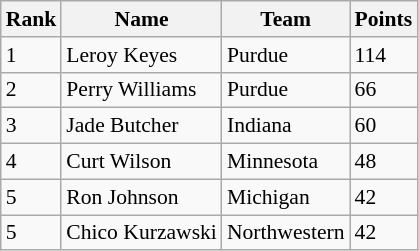<table class="wikitable" style="font-size: 90%">
<tr>
<th>Rank</th>
<th>Name</th>
<th>Team</th>
<th>Points</th>
</tr>
<tr>
<td>1</td>
<td>Leroy Keyes</td>
<td>Purdue</td>
<td>114</td>
</tr>
<tr>
<td>2</td>
<td>Perry Williams</td>
<td>Purdue</td>
<td>66</td>
</tr>
<tr>
<td>3</td>
<td>Jade Butcher</td>
<td>Indiana</td>
<td>60</td>
</tr>
<tr>
<td>4</td>
<td>Curt Wilson</td>
<td>Minnesota</td>
<td>48</td>
</tr>
<tr>
<td>5</td>
<td>Ron Johnson</td>
<td>Michigan</td>
<td>42</td>
</tr>
<tr>
<td>5</td>
<td>Chico Kurzawski</td>
<td>Northwestern</td>
<td>42</td>
</tr>
</table>
